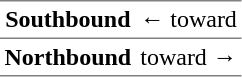<table border="1" cellspacing="0" cellpadding="3" frame="hsides" rules="rows">
<tr>
<th><span>Southbound</span></th>
<td>←  toward </td>
</tr>
<tr>
<th><span>Northbound</span></th>
<td>  toward  →</td>
</tr>
</table>
